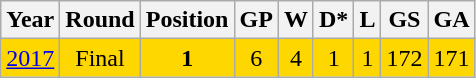<table class="wikitable" style="text-align: center;">
<tr>
<th>Year</th>
<th>Round</th>
<th>Position</th>
<th>GP</th>
<th>W</th>
<th>D*</th>
<th>L</th>
<th>GS</th>
<th>GA</th>
</tr>
<tr style="background:gold;">
<td> <a href='#'>2017</a></td>
<td>Final</td>
<td><strong>1</strong></td>
<td>6</td>
<td>4</td>
<td>1</td>
<td>1</td>
<td>172</td>
<td>171</td>
</tr>
</table>
